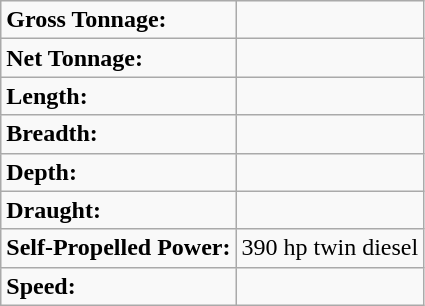<table class="wikitable">
<tr>
<td><strong>Gross Tonnage:</strong></td>
<td></td>
</tr>
<tr>
<td><strong>Net Tonnage:</strong></td>
<td></td>
</tr>
<tr>
<td><strong>Length:</strong></td>
<td></td>
</tr>
<tr>
<td><strong>Breadth:</strong></td>
<td></td>
</tr>
<tr>
<td><strong>Depth:</strong></td>
<td></td>
</tr>
<tr>
<td><strong>Draught:</strong></td>
<td></td>
</tr>
<tr>
<td><strong>Self-Propelled Power:</strong></td>
<td>390 hp twin diesel</td>
</tr>
<tr>
<td><strong>Speed:</strong></td>
<td></td>
</tr>
</table>
